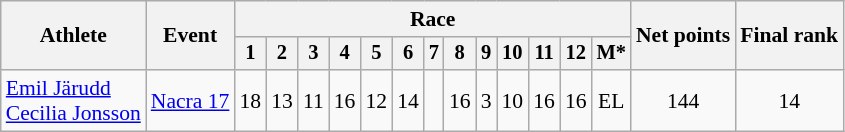<table class="wikitable" style="font-size:90%">
<tr>
<th rowspan="2">Athlete</th>
<th rowspan="2">Event</th>
<th colspan=13>Race</th>
<th rowspan=2>Net points</th>
<th rowspan=2>Final rank</th>
</tr>
<tr style="font-size:95%">
<th>1</th>
<th>2</th>
<th>3</th>
<th>4</th>
<th>5</th>
<th>6</th>
<th>7</th>
<th>8</th>
<th>9</th>
<th>10</th>
<th>11</th>
<th>12</th>
<th>M*</th>
</tr>
<tr align=center>
<td align=left><a href='#'>Emil Järudd</a><br><a href='#'>Cecilia Jonsson</a></td>
<td align=left><a href='#'>Nacra 17</a></td>
<td>18</td>
<td>13</td>
<td>11</td>
<td>16</td>
<td>12</td>
<td>14</td>
<td></td>
<td>16</td>
<td>3</td>
<td>10</td>
<td>16</td>
<td>16</td>
<td>EL</td>
<td>144</td>
<td>14</td>
</tr>
</table>
